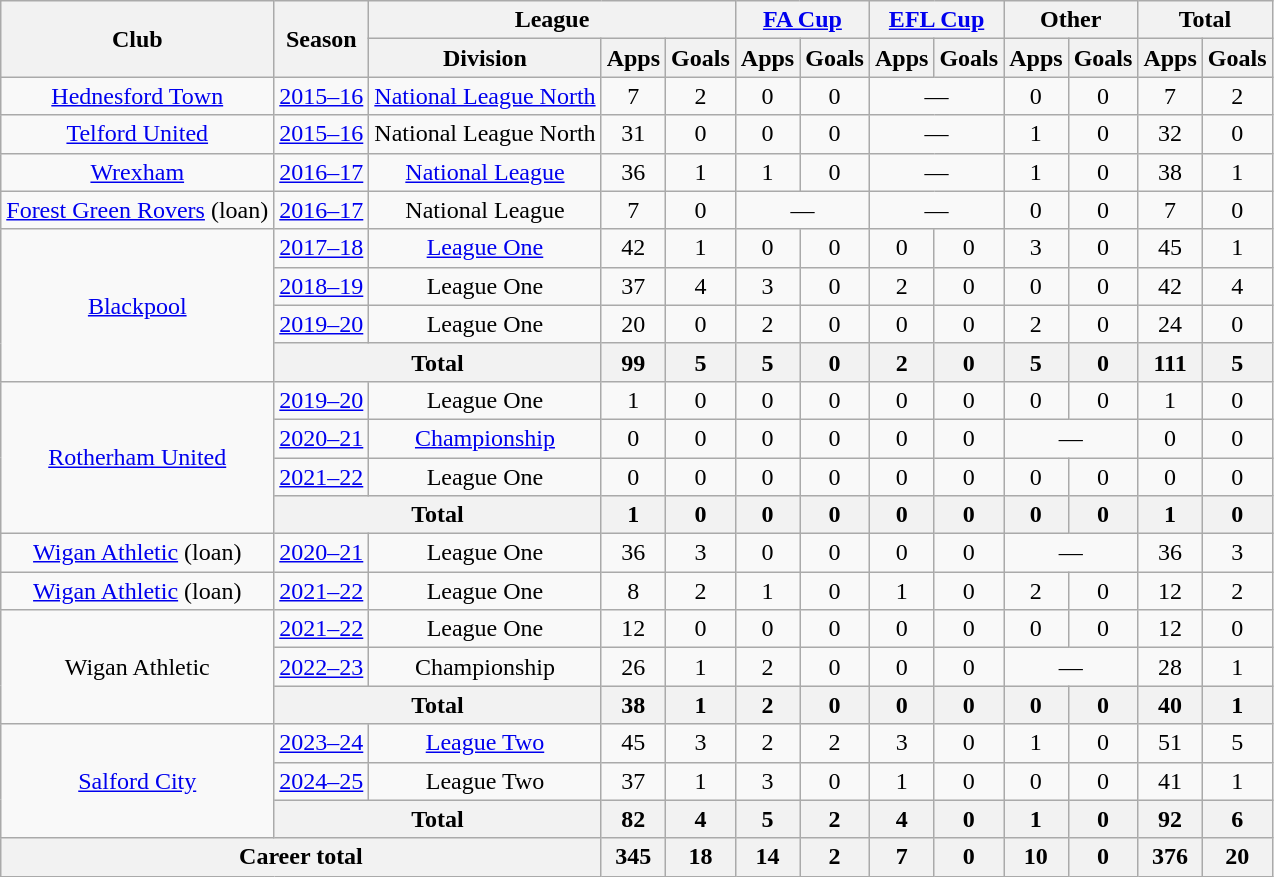<table class="wikitable" style="text-align:center">
<tr>
<th rowspan="2">Club</th>
<th rowspan="2">Season</th>
<th colspan="3">League</th>
<th colspan="2"><a href='#'>FA Cup</a></th>
<th colspan="2"><a href='#'>EFL Cup</a></th>
<th colspan="2">Other</th>
<th colspan="2">Total</th>
</tr>
<tr>
<th>Division</th>
<th>Apps</th>
<th>Goals</th>
<th>Apps</th>
<th>Goals</th>
<th>Apps</th>
<th>Goals</th>
<th>Apps</th>
<th>Goals</th>
<th>Apps</th>
<th>Goals</th>
</tr>
<tr>
<td><a href='#'>Hednesford Town</a></td>
<td><a href='#'>2015–16</a></td>
<td><a href='#'>National League North</a></td>
<td>7</td>
<td>2</td>
<td>0</td>
<td>0</td>
<td colspan="2">—</td>
<td>0</td>
<td>0</td>
<td>7</td>
<td>2</td>
</tr>
<tr>
<td><a href='#'>Telford United</a></td>
<td><a href='#'>2015–16</a></td>
<td>National League North</td>
<td>31</td>
<td>0</td>
<td>0</td>
<td>0</td>
<td colspan="2">—</td>
<td>1</td>
<td>0</td>
<td>32</td>
<td>0</td>
</tr>
<tr>
<td><a href='#'>Wrexham</a></td>
<td><a href='#'>2016–17</a></td>
<td><a href='#'>National League</a></td>
<td>36</td>
<td>1</td>
<td>1</td>
<td>0</td>
<td colspan="2">—</td>
<td>1</td>
<td>0</td>
<td>38</td>
<td>1</td>
</tr>
<tr>
<td><a href='#'>Forest Green Rovers</a> (loan)</td>
<td><a href='#'>2016–17</a></td>
<td>National League</td>
<td>7</td>
<td>0</td>
<td colspan="2">—</td>
<td colspan="2">—</td>
<td>0</td>
<td>0</td>
<td>7</td>
<td>0</td>
</tr>
<tr>
<td rowspan="4"><a href='#'>Blackpool</a></td>
<td><a href='#'>2017–18</a></td>
<td><a href='#'>League One</a></td>
<td>42</td>
<td>1</td>
<td>0</td>
<td>0</td>
<td>0</td>
<td>0</td>
<td>3</td>
<td>0</td>
<td>45</td>
<td>1</td>
</tr>
<tr>
<td><a href='#'>2018–19</a></td>
<td>League One</td>
<td>37</td>
<td>4</td>
<td>3</td>
<td>0</td>
<td>2</td>
<td>0</td>
<td>0</td>
<td>0</td>
<td>42</td>
<td>4</td>
</tr>
<tr>
<td><a href='#'>2019–20</a></td>
<td>League One</td>
<td>20</td>
<td>0</td>
<td>2</td>
<td>0</td>
<td>0</td>
<td>0</td>
<td>2</td>
<td>0</td>
<td>24</td>
<td>0</td>
</tr>
<tr>
<th colspan="2">Total</th>
<th>99</th>
<th>5</th>
<th>5</th>
<th>0</th>
<th>2</th>
<th>0</th>
<th>5</th>
<th>0</th>
<th>111</th>
<th>5</th>
</tr>
<tr>
<td rowspan=4><a href='#'>Rotherham United</a></td>
<td><a href='#'>2019–20</a></td>
<td>League One</td>
<td>1</td>
<td>0</td>
<td>0</td>
<td>0</td>
<td>0</td>
<td>0</td>
<td>0</td>
<td>0</td>
<td>1</td>
<td>0</td>
</tr>
<tr>
<td><a href='#'>2020–21</a></td>
<td><a href='#'>Championship</a></td>
<td>0</td>
<td>0</td>
<td>0</td>
<td>0</td>
<td>0</td>
<td>0</td>
<td colspan=2>—</td>
<td>0</td>
<td>0</td>
</tr>
<tr>
<td><a href='#'>2021–22</a></td>
<td>League One</td>
<td>0</td>
<td>0</td>
<td>0</td>
<td>0</td>
<td>0</td>
<td>0</td>
<td>0</td>
<td>0</td>
<td>0</td>
<td>0</td>
</tr>
<tr>
<th colspan=2>Total</th>
<th>1</th>
<th>0</th>
<th>0</th>
<th>0</th>
<th>0</th>
<th>0</th>
<th>0</th>
<th>0</th>
<th>1</th>
<th>0</th>
</tr>
<tr>
<td><a href='#'>Wigan Athletic</a> (loan)</td>
<td><a href='#'>2020–21</a></td>
<td>League One</td>
<td>36</td>
<td>3</td>
<td>0</td>
<td>0</td>
<td>0</td>
<td>0</td>
<td colspan=2>—</td>
<td>36</td>
<td>3</td>
</tr>
<tr>
<td><a href='#'>Wigan Athletic</a> (loan)</td>
<td><a href='#'>2021–22</a></td>
<td>League One</td>
<td>8</td>
<td>2</td>
<td>1</td>
<td>0</td>
<td>1</td>
<td>0</td>
<td>2</td>
<td>0</td>
<td>12</td>
<td>2</td>
</tr>
<tr>
<td rowspan="3">Wigan Athletic</td>
<td><a href='#'>2021–22</a></td>
<td>League One</td>
<td>12</td>
<td>0</td>
<td>0</td>
<td>0</td>
<td>0</td>
<td>0</td>
<td>0</td>
<td>0</td>
<td>12</td>
<td>0</td>
</tr>
<tr>
<td><a href='#'>2022–23</a></td>
<td>Championship</td>
<td>26</td>
<td>1</td>
<td>2</td>
<td>0</td>
<td>0</td>
<td>0</td>
<td colspan=2>—</td>
<td>28</td>
<td>1</td>
</tr>
<tr>
<th colspan=2>Total</th>
<th>38</th>
<th>1</th>
<th>2</th>
<th>0</th>
<th>0</th>
<th>0</th>
<th>0</th>
<th>0</th>
<th>40</th>
<th>1</th>
</tr>
<tr>
<td rowspan="3"><a href='#'>Salford City</a></td>
<td><a href='#'>2023–24</a></td>
<td><a href='#'>League Two</a></td>
<td>45</td>
<td>3</td>
<td>2</td>
<td>2</td>
<td>3</td>
<td>0</td>
<td>1</td>
<td>0</td>
<td>51</td>
<td>5</td>
</tr>
<tr>
<td><a href='#'>2024–25</a></td>
<td>League Two</td>
<td>37</td>
<td>1</td>
<td>3</td>
<td>0</td>
<td>1</td>
<td>0</td>
<td>0</td>
<td>0</td>
<td>41</td>
<td>1</td>
</tr>
<tr>
<th colspan=2>Total</th>
<th>82</th>
<th>4</th>
<th>5</th>
<th>2</th>
<th>4</th>
<th>0</th>
<th>1</th>
<th>0</th>
<th>92</th>
<th>6</th>
</tr>
<tr>
<th colspan="3">Career total</th>
<th>345</th>
<th>18</th>
<th>14</th>
<th>2</th>
<th>7</th>
<th>0</th>
<th>10</th>
<th>0</th>
<th>376</th>
<th>20</th>
</tr>
</table>
